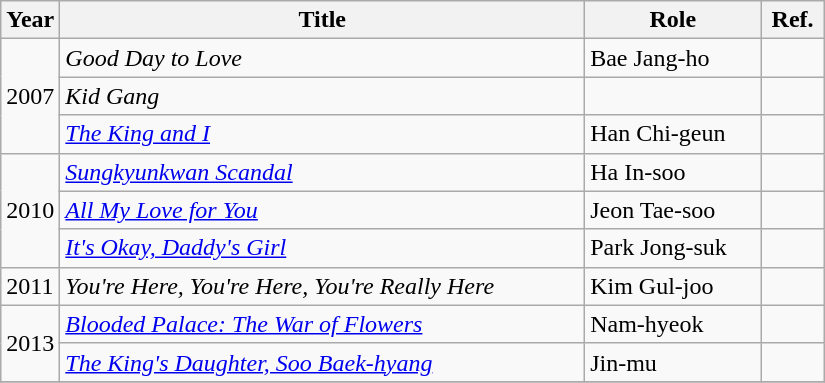<table class="wikitable" style="width:550px">
<tr>
<th width=10>Year</th>
<th>Title</th>
<th>Role</th>
<th>Ref.</th>
</tr>
<tr>
<td rowspan=3>2007</td>
<td><em>Good Day to Love</em></td>
<td>Bae Jang-ho</td>
<td></td>
</tr>
<tr>
<td><em>Kid Gang</em></td>
<td></td>
<td></td>
</tr>
<tr>
<td><em><a href='#'>The King and I</a></em></td>
<td>Han Chi-geun</td>
<td></td>
</tr>
<tr>
<td rowspan=3>2010</td>
<td><em><a href='#'>Sungkyunkwan Scandal</a></em></td>
<td>Ha In-soo</td>
<td></td>
</tr>
<tr>
<td><em><a href='#'>All My Love for You</a></em></td>
<td>Jeon Tae-soo</td>
<td></td>
</tr>
<tr>
<td><em><a href='#'>It's Okay, Daddy's Girl</a></em></td>
<td>Park Jong-suk</td>
<td></td>
</tr>
<tr>
<td>2011</td>
<td><em>You're Here, You're Here, You're Really Here</em></td>
<td>Kim Gul-joo</td>
<td></td>
</tr>
<tr>
<td rowspan=2>2013</td>
<td><em><a href='#'>Blooded Palace: The War of Flowers</a></em></td>
<td>Nam-hyeok</td>
<td></td>
</tr>
<tr>
<td><em><a href='#'>The King's Daughter, Soo Baek-hyang</a></em></td>
<td>Jin-mu</td>
<td></td>
</tr>
<tr>
</tr>
</table>
